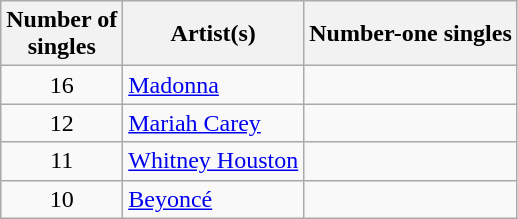<table class="wikitable">
<tr>
<th>Number of<br>singles</th>
<th>Artist(s)</th>
<th>Number-one singles</th>
</tr>
<tr>
<td style="text-align:center;">16</td>
<td><a href='#'>Madonna</a></td>
<td></td>
</tr>
<tr>
<td style="text-align:center;">12</td>
<td><a href='#'>Mariah Carey</a></td>
<td></td>
</tr>
<tr>
<td style="text-align:center;">11</td>
<td><a href='#'>Whitney Houston</a></td>
<td></td>
</tr>
<tr>
<td style="text-align:center;">10</td>
<td><a href='#'>Beyoncé</a></td>
<td></td>
</tr>
</table>
